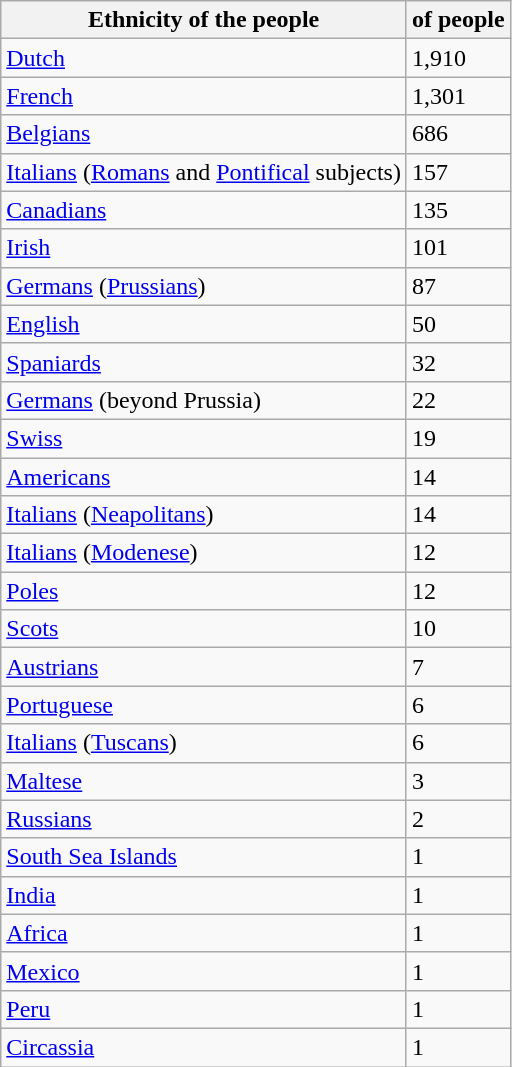<table class="wikitable sortable">
<tr>
<th>Ethnicity of the people</th>
<th> of people</th>
</tr>
<tr>
<td><a href='#'>Dutch</a></td>
<td>1,910</td>
</tr>
<tr>
<td><a href='#'>French</a></td>
<td>1,301</td>
</tr>
<tr>
<td><a href='#'>Belgians</a></td>
<td>686</td>
</tr>
<tr>
<td><a href='#'>Italians</a> (<a href='#'>Romans</a> and <a href='#'>Pontifical</a> subjects)</td>
<td>157</td>
</tr>
<tr>
<td><a href='#'>Canadians</a></td>
<td>135</td>
</tr>
<tr>
<td><a href='#'>Irish</a></td>
<td>101</td>
</tr>
<tr>
<td><a href='#'>Germans</a> (<a href='#'>Prussians</a>)</td>
<td>87</td>
</tr>
<tr>
<td><a href='#'>English</a></td>
<td>50</td>
</tr>
<tr>
<td><a href='#'>Spaniards</a></td>
<td>32</td>
</tr>
<tr>
<td><a href='#'>Germans</a> (beyond Prussia)</td>
<td>22</td>
</tr>
<tr>
<td><a href='#'>Swiss</a></td>
<td>19</td>
</tr>
<tr>
<td><a href='#'>Americans</a></td>
<td>14</td>
</tr>
<tr>
<td><a href='#'>Italians</a> (<a href='#'>Neapolitans</a>)</td>
<td>14</td>
</tr>
<tr>
<td><a href='#'>Italians</a> (<a href='#'>Modenese</a>)</td>
<td>12</td>
</tr>
<tr>
<td><a href='#'>Poles</a></td>
<td>12</td>
</tr>
<tr>
<td><a href='#'>Scots</a></td>
<td>10</td>
</tr>
<tr>
<td><a href='#'>Austrians</a></td>
<td>7</td>
</tr>
<tr>
<td><a href='#'>Portuguese</a></td>
<td>6</td>
</tr>
<tr>
<td><a href='#'>Italians</a> (<a href='#'>Tuscans</a>)</td>
<td>6</td>
</tr>
<tr>
<td><a href='#'>Maltese</a></td>
<td>3</td>
</tr>
<tr>
<td><a href='#'>Russians</a></td>
<td>2</td>
</tr>
<tr>
<td><a href='#'>South Sea Islands</a></td>
<td>1</td>
</tr>
<tr>
<td><a href='#'>India</a></td>
<td>1</td>
</tr>
<tr>
<td><a href='#'>Africa</a></td>
<td>1</td>
</tr>
<tr>
<td><a href='#'>Mexico</a></td>
<td>1</td>
</tr>
<tr>
<td><a href='#'>Peru</a></td>
<td>1</td>
</tr>
<tr>
<td><a href='#'>Circassia</a></td>
<td>1</td>
</tr>
</table>
